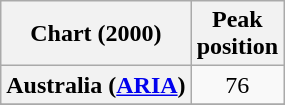<table class="wikitable sortable plainrowheaders">
<tr>
<th>Chart (2000)</th>
<th>Peak<br>position</th>
</tr>
<tr>
<th scope="row">Australia (<a href='#'>ARIA</a>)</th>
<td align="center">76</td>
</tr>
<tr>
</tr>
<tr>
</tr>
</table>
